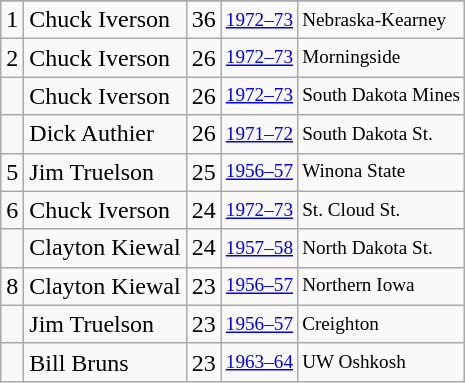<table class="wikitable">
<tr>
</tr>
<tr>
<td>1</td>
<td>Chuck Iverson</td>
<td>36</td>
<td style="font-size:80%;"><a href='#'>1972–73</a></td>
<td style="font-size:80%;">Nebraska-Kearney</td>
</tr>
<tr>
<td>2</td>
<td>Chuck Iverson</td>
<td>26</td>
<td style="font-size:80%;"><a href='#'>1972–73</a></td>
<td style="font-size:80%;">Morningside</td>
</tr>
<tr>
<td></td>
<td>Chuck Iverson</td>
<td>26</td>
<td style="font-size:80%;"><a href='#'>1972–73</a></td>
<td style="font-size:80%;">South Dakota Mines</td>
</tr>
<tr>
<td></td>
<td>Dick Authier</td>
<td>26</td>
<td style="font-size:80%;"><a href='#'>1971–72</a></td>
<td style="font-size:80%;">South Dakota St.</td>
</tr>
<tr>
<td>5</td>
<td>Jim Truelson</td>
<td>25</td>
<td style="font-size:80%;"><a href='#'>1956–57</a></td>
<td style="font-size:80%;">Winona State</td>
</tr>
<tr>
<td>6</td>
<td>Chuck Iverson</td>
<td>24</td>
<td style="font-size:80%;"><a href='#'>1972–73</a></td>
<td style="font-size:80%;">St. Cloud St.</td>
</tr>
<tr>
<td></td>
<td>Clayton Kiewal</td>
<td>24</td>
<td style="font-size:80%;"><a href='#'>1957–58</a></td>
<td style="font-size:80%;">North Dakota St.</td>
</tr>
<tr>
<td>8</td>
<td>Clayton Kiewal</td>
<td>23</td>
<td style="font-size:80%;"><a href='#'>1956–57</a></td>
<td style="font-size:80%;">Northern Iowa</td>
</tr>
<tr>
<td></td>
<td>Jim Truelson</td>
<td>23</td>
<td style="font-size:80%;"><a href='#'>1956–57</a></td>
<td style="font-size:80%;">Creighton</td>
</tr>
<tr>
<td></td>
<td>Bill Bruns</td>
<td>23</td>
<td style="font-size:80%;"><a href='#'>1963–64</a></td>
<td style="font-size:80%;">UW Oshkosh</td>
</tr>
</table>
